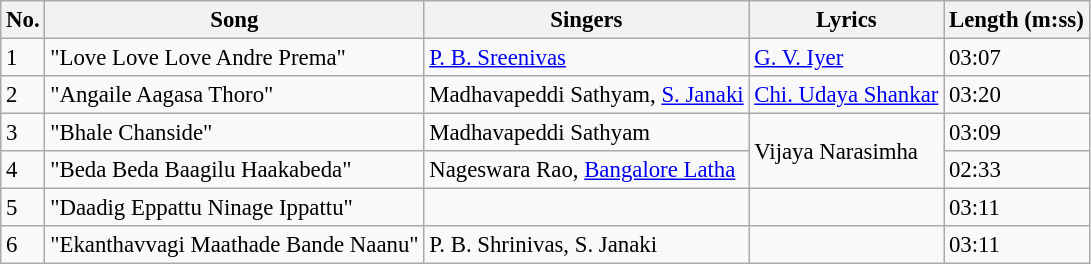<table class="wikitable" style="font-size:95%;">
<tr>
<th>No.</th>
<th>Song</th>
<th>Singers</th>
<th>Lyrics</th>
<th>Length (m:ss)</th>
</tr>
<tr>
<td>1</td>
<td>"Love Love Love Andre Prema"</td>
<td><a href='#'>P. B. Sreenivas</a></td>
<td><a href='#'>G. V. Iyer</a></td>
<td>03:07</td>
</tr>
<tr>
<td>2</td>
<td>"Angaile Aagasa Thoro"</td>
<td>Madhavapeddi Sathyam, <a href='#'>S. Janaki</a></td>
<td><a href='#'>Chi. Udaya Shankar</a></td>
<td>03:20</td>
</tr>
<tr>
<td>3</td>
<td>"Bhale Chanside"</td>
<td>Madhavapeddi Sathyam</td>
<td rowspan=2>Vijaya Narasimha</td>
<td>03:09</td>
</tr>
<tr>
<td>4</td>
<td>"Beda Beda Baagilu Haakabeda"</td>
<td>Nageswara Rao, <a href='#'>Bangalore Latha</a></td>
<td>02:33</td>
</tr>
<tr>
<td>5</td>
<td>"Daadig Eppattu Ninage Ippattu"</td>
<td></td>
<td></td>
<td>03:11</td>
</tr>
<tr>
<td>6</td>
<td>"Ekanthavvagi Maathade Bande Naanu"</td>
<td>P. B. Shrinivas, S. Janaki</td>
<td></td>
<td>03:11</td>
</tr>
</table>
